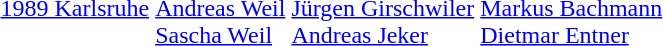<table>
<tr>
<td><a href='#'>1989 Karlsruhe</a></td>
<td><br><a href='#'>Andreas Weil</a><br><a href='#'>Sascha Weil</a></td>
<td><br><a href='#'>Jürgen Girschwiler</a><br><a href='#'>Andreas Jeker</a></td>
<td><br><a href='#'>Markus Bachmann</a><br><a href='#'>Dietmar Entner</a></td>
</tr>
</table>
